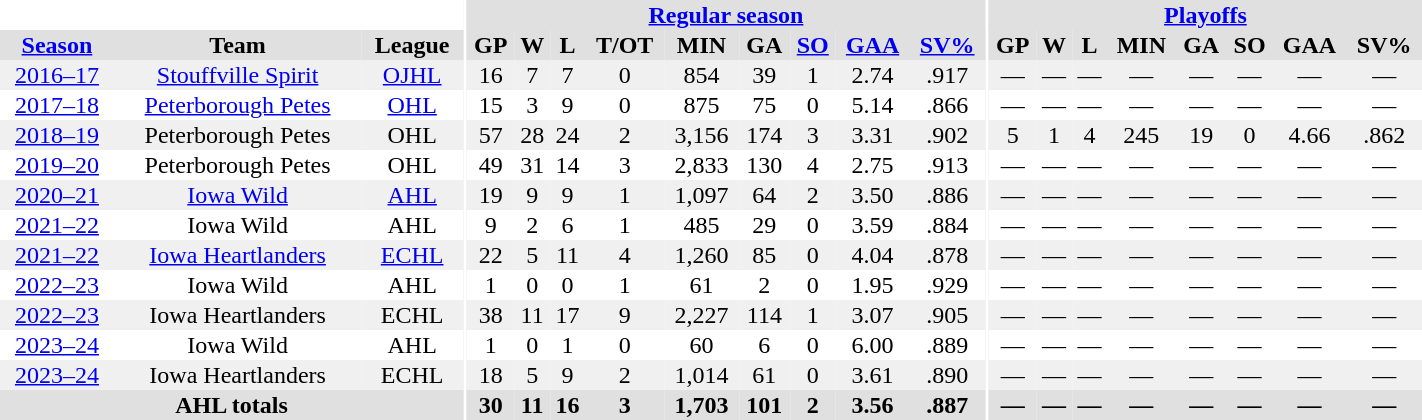<table border="0" cellpadding="1" cellspacing="0" style="text-align:center; width:75%">
<tr bgcolor="#e0e0e0">
<th colspan="3" bgcolor="#ffffff"></th>
<th rowspan="99" bgcolor="#ffffff"></th>
<th colspan="9" bgcolor="#e0e0e0"><a href='#'>Regular season</a></th>
<th rowspan="99" bgcolor="#ffffff"></th>
<th colspan="8" bgcolor="#e0e0e0"><a href='#'>Playoffs</a></th>
</tr>
<tr bgcolor="#e0e0e0">
<th><a href='#'>Season</a></th>
<th>Team</th>
<th>League</th>
<th>GP</th>
<th>W</th>
<th>L</th>
<th>T/OT</th>
<th>MIN</th>
<th>GA</th>
<th><a href='#'>SO</a></th>
<th><a href='#'>GAA</a></th>
<th><a href='#'>SV%</a></th>
<th>GP</th>
<th>W</th>
<th>L</th>
<th>MIN</th>
<th>GA</th>
<th>SO</th>
<th>GAA</th>
<th>SV%</th>
</tr>
<tr bgcolor="#f0f0f0">
<td><a href='#'>2016–17</a></td>
<td><a href='#'>Stouffville Spirit</a></td>
<td><a href='#'>OJHL</a></td>
<td>16</td>
<td>7</td>
<td>7</td>
<td>0</td>
<td>854</td>
<td>39</td>
<td>1</td>
<td>2.74</td>
<td>.917</td>
<td>—</td>
<td>—</td>
<td>—</td>
<td>—</td>
<td>—</td>
<td>—</td>
<td>—</td>
<td>—</td>
</tr>
<tr>
<td><a href='#'>2017–18</a></td>
<td><a href='#'>Peterborough Petes</a></td>
<td><a href='#'>OHL</a></td>
<td>15</td>
<td>3</td>
<td>9</td>
<td>0</td>
<td>875</td>
<td>75</td>
<td>0</td>
<td>5.14</td>
<td>.866</td>
<td>—</td>
<td>—</td>
<td>—</td>
<td>—</td>
<td>—</td>
<td>—</td>
<td>—</td>
<td>—</td>
</tr>
<tr bgcolor="#f0f0f0">
<td><a href='#'>2018–19</a></td>
<td>Peterborough Petes</td>
<td>OHL</td>
<td>57</td>
<td>28</td>
<td>24</td>
<td>2</td>
<td>3,156</td>
<td>174</td>
<td>3</td>
<td>3.31</td>
<td>.902</td>
<td>5</td>
<td>1</td>
<td>4</td>
<td>245</td>
<td>19</td>
<td>0</td>
<td>4.66</td>
<td>.862</td>
</tr>
<tr>
<td><a href='#'>2019–20</a></td>
<td>Peterborough Petes</td>
<td>OHL</td>
<td>49</td>
<td>31</td>
<td>14</td>
<td>3</td>
<td>2,833</td>
<td>130</td>
<td>4</td>
<td>2.75</td>
<td>.913</td>
<td>—</td>
<td>—</td>
<td>—</td>
<td>—</td>
<td>—</td>
<td>—</td>
<td>—</td>
<td>—</td>
</tr>
<tr bgcolor="#f0f0f0">
<td><a href='#'>2020–21</a></td>
<td><a href='#'>Iowa Wild</a></td>
<td><a href='#'>AHL</a></td>
<td>19</td>
<td>9</td>
<td>9</td>
<td>1</td>
<td>1,097</td>
<td>64</td>
<td>2</td>
<td>3.50</td>
<td>.886</td>
<td>—</td>
<td>—</td>
<td>—</td>
<td>—</td>
<td>—</td>
<td>—</td>
<td>—</td>
<td>—</td>
</tr>
<tr>
<td><a href='#'>2021–22</a></td>
<td>Iowa Wild</td>
<td>AHL</td>
<td>9</td>
<td>2</td>
<td>6</td>
<td>1</td>
<td>485</td>
<td>29</td>
<td>0</td>
<td>3.59</td>
<td>.884</td>
<td>—</td>
<td>—</td>
<td>—</td>
<td>—</td>
<td>—</td>
<td>—</td>
<td>—</td>
<td>—</td>
</tr>
<tr bgcolor="#f0f0f0">
<td><a href='#'>2021–22</a></td>
<td><a href='#'>Iowa Heartlanders</a></td>
<td><a href='#'>ECHL</a></td>
<td>22</td>
<td>5</td>
<td>11</td>
<td>4</td>
<td>1,260</td>
<td>85</td>
<td>0</td>
<td>4.04</td>
<td>.878</td>
<td>—</td>
<td>—</td>
<td>—</td>
<td>—</td>
<td>—</td>
<td>—</td>
<td>—</td>
<td>—</td>
</tr>
<tr>
<td><a href='#'>2022–23</a></td>
<td>Iowa Wild</td>
<td>AHL</td>
<td>1</td>
<td>0</td>
<td>0</td>
<td>1</td>
<td>61</td>
<td>2</td>
<td>0</td>
<td>1.95</td>
<td>.929</td>
<td>—</td>
<td>—</td>
<td>—</td>
<td>—</td>
<td>—</td>
<td>—</td>
<td>—</td>
<td>—</td>
</tr>
<tr bgcolor="#f0f0f0">
<td><a href='#'>2022–23</a></td>
<td>Iowa Heartlanders</td>
<td>ECHL</td>
<td>38</td>
<td>11</td>
<td>17</td>
<td>9</td>
<td>2,227</td>
<td>114</td>
<td>1</td>
<td>3.07</td>
<td>.905</td>
<td>—</td>
<td>—</td>
<td>—</td>
<td>—</td>
<td>—</td>
<td>—</td>
<td>—</td>
<td>—</td>
</tr>
<tr>
<td><a href='#'>2023–24</a></td>
<td>Iowa Wild</td>
<td>AHL</td>
<td>1</td>
<td>0</td>
<td>1</td>
<td>0</td>
<td>60</td>
<td>6</td>
<td>0</td>
<td>6.00</td>
<td>.889</td>
<td>—</td>
<td>—</td>
<td>—</td>
<td>—</td>
<td>—</td>
<td>—</td>
<td>—</td>
<td>—</td>
</tr>
<tr bgcolor="#f0f0f0">
<td><a href='#'>2023–24</a></td>
<td>Iowa Heartlanders</td>
<td>ECHL</td>
<td>18</td>
<td>5</td>
<td>9</td>
<td>2</td>
<td>1,014</td>
<td>61</td>
<td>0</td>
<td>3.61</td>
<td>.890</td>
<td>—</td>
<td>—</td>
<td>—</td>
<td>—</td>
<td>—</td>
<td>—</td>
<td>—</td>
<td>—</td>
</tr>
<tr>
</tr>
<tr bgcolor="#e0e0e0">
<th colspan="3">AHL totals</th>
<th>30</th>
<th>11</th>
<th>16</th>
<th>3</th>
<th>1,703</th>
<th>101</th>
<th>2</th>
<th>3.56</th>
<th>.887</th>
<th>—</th>
<th>—</th>
<th>—</th>
<th>—</th>
<th>—</th>
<th>—</th>
<th>—</th>
<th>—</th>
</tr>
</table>
